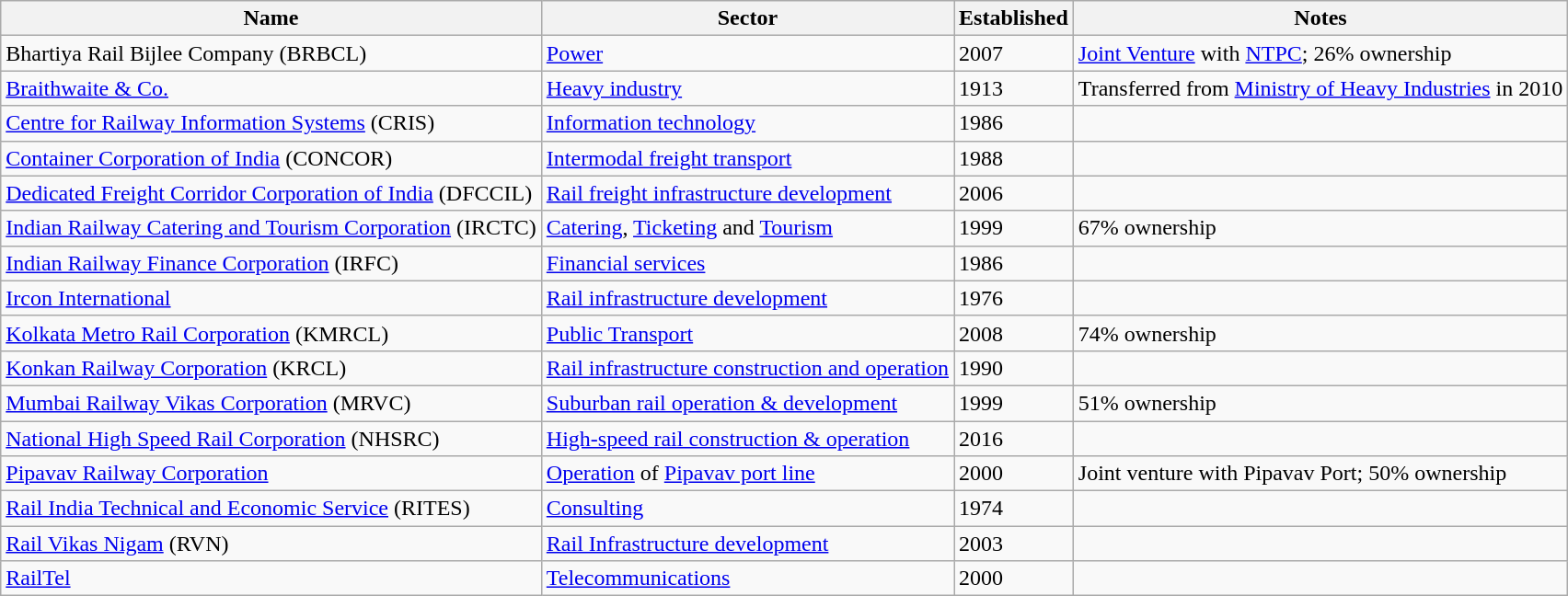<table class="sortable wikitable"style="text-align:left;"style="font-size: 85%">
<tr>
<th>Name</th>
<th>Sector</th>
<th>Established</th>
<th>Notes</th>
</tr>
<tr>
<td>Bhartiya Rail Bijlee Company (BRBCL)</td>
<td><a href='#'>Power</a></td>
<td>2007</td>
<td><a href='#'>Joint Venture</a> with <a href='#'>NTPC</a>; 26% ownership</td>
</tr>
<tr>
<td><a href='#'>Braithwaite & Co.</a></td>
<td><a href='#'>Heavy industry</a></td>
<td>1913</td>
<td>Transferred from <a href='#'>Ministry of Heavy Industries</a> in 2010</td>
</tr>
<tr>
<td><a href='#'>Centre for Railway Information Systems</a> (CRIS)</td>
<td><a href='#'>Information technology</a></td>
<td>1986</td>
<td></td>
</tr>
<tr>
<td><a href='#'>Container Corporation of India</a> (CONCOR)</td>
<td><a href='#'>Intermodal freight transport</a></td>
<td>1988</td>
<td></td>
</tr>
<tr>
<td><a href='#'>Dedicated Freight Corridor Corporation of India</a> (DFCCIL)</td>
<td><a href='#'>Rail freight infrastructure development</a></td>
<td>2006</td>
<td></td>
</tr>
<tr>
<td><a href='#'>Indian Railway Catering and Tourism Corporation</a> (IRCTC)</td>
<td><a href='#'>Catering</a>, <a href='#'>Ticketing</a> and <a href='#'>Tourism</a></td>
<td>1999</td>
<td>67% ownership</td>
</tr>
<tr>
<td><a href='#'>Indian Railway Finance Corporation</a> (IRFC)</td>
<td><a href='#'>Financial services</a></td>
<td>1986</td>
<td></td>
</tr>
<tr>
<td><a href='#'>Ircon International</a></td>
<td><a href='#'>Rail infrastructure development</a></td>
<td>1976</td>
<td></td>
</tr>
<tr>
<td><a href='#'>Kolkata Metro Rail Corporation</a> (KMRCL)</td>
<td><a href='#'>Public Transport</a></td>
<td>2008</td>
<td>74% ownership</td>
</tr>
<tr>
<td><a href='#'>Konkan Railway Corporation</a> (KRCL)</td>
<td><a href='#'>Rail infrastructure construction and operation</a></td>
<td>1990</td>
<td></td>
</tr>
<tr>
<td><a href='#'>Mumbai Railway Vikas Corporation</a> (MRVC)</td>
<td><a href='#'>Suburban rail operation & development</a></td>
<td>1999</td>
<td>51% ownership</td>
</tr>
<tr>
<td><a href='#'>National High Speed Rail Corporation</a> (NHSRC)</td>
<td><a href='#'>High-speed rail construction & operation</a></td>
<td>2016</td>
<td></td>
</tr>
<tr>
<td><a href='#'>Pipavav Railway Corporation</a></td>
<td><a href='#'>Operation</a> of <a href='#'>Pipavav port line</a></td>
<td>2000</td>
<td>Joint venture with Pipavav Port; 50% ownership</td>
</tr>
<tr>
<td><a href='#'>Rail India Technical and Economic Service</a> (RITES)</td>
<td><a href='#'>Consulting</a></td>
<td>1974</td>
<td></td>
</tr>
<tr>
<td><a href='#'>Rail Vikas Nigam</a> (RVN)</td>
<td><a href='#'>Rail Infrastructure development</a></td>
<td>2003</td>
<td></td>
</tr>
<tr>
<td><a href='#'>RailTel</a></td>
<td><a href='#'>Telecommunications</a></td>
<td>2000</td>
<td></td>
</tr>
</table>
